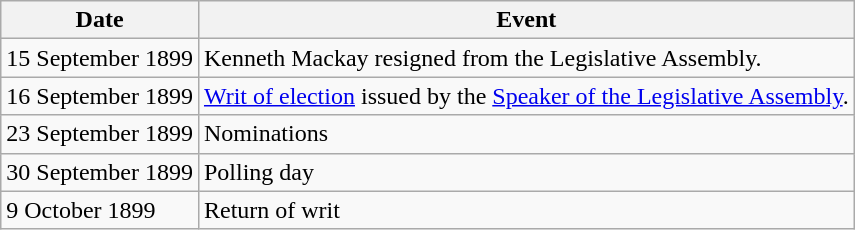<table class="wikitable">
<tr>
<th>Date</th>
<th>Event</th>
</tr>
<tr>
<td>15 September 1899</td>
<td>Kenneth Mackay resigned from the Legislative Assembly.</td>
</tr>
<tr>
<td>16 September 1899</td>
<td><a href='#'>Writ of election</a> issued by the <a href='#'>Speaker of the Legislative Assembly</a>.</td>
</tr>
<tr>
<td>23 September 1899</td>
<td>Nominations</td>
</tr>
<tr>
<td>30 September 1899</td>
<td>Polling day</td>
</tr>
<tr>
<td>9 October 1899</td>
<td>Return of writ</td>
</tr>
</table>
